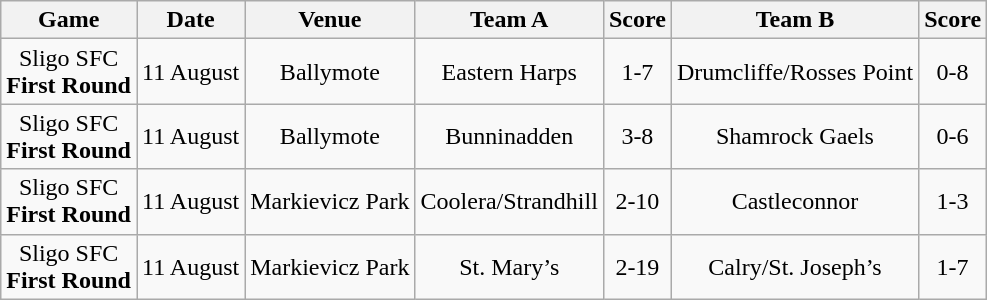<table class="wikitable">
<tr>
<th>Game</th>
<th>Date</th>
<th>Venue</th>
<th>Team A</th>
<th>Score</th>
<th>Team B</th>
<th>Score</th>
</tr>
<tr align="center">
<td>Sligo SFC<br><strong>First Round</strong></td>
<td>11 August</td>
<td>Ballymote</td>
<td>Eastern Harps</td>
<td>1-7</td>
<td>Drumcliffe/Rosses Point</td>
<td>0-8</td>
</tr>
<tr align="center">
<td>Sligo SFC<br><strong>First Round</strong></td>
<td>11 August</td>
<td>Ballymote</td>
<td>Bunninadden</td>
<td>3-8</td>
<td>Shamrock Gaels</td>
<td>0-6</td>
</tr>
<tr align="center">
<td>Sligo SFC<br><strong>First Round</strong></td>
<td>11 August</td>
<td>Markievicz Park</td>
<td>Coolera/Strandhill</td>
<td>2-10</td>
<td>Castleconnor</td>
<td>1-3</td>
</tr>
<tr align="center">
<td>Sligo SFC<br><strong>First Round</strong></td>
<td>11 August</td>
<td>Markievicz Park</td>
<td>St. Mary’s</td>
<td>2-19</td>
<td>Calry/St. Joseph’s</td>
<td>1-7</td>
</tr>
</table>
